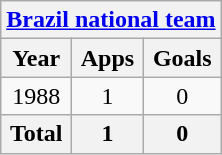<table class="wikitable" style="text-align:center">
<tr>
<th colspan=3><a href='#'>Brazil national team</a></th>
</tr>
<tr>
<th>Year</th>
<th>Apps</th>
<th>Goals</th>
</tr>
<tr>
<td>1988</td>
<td>1</td>
<td>0</td>
</tr>
<tr>
<th>Total</th>
<th>1</th>
<th>0</th>
</tr>
</table>
